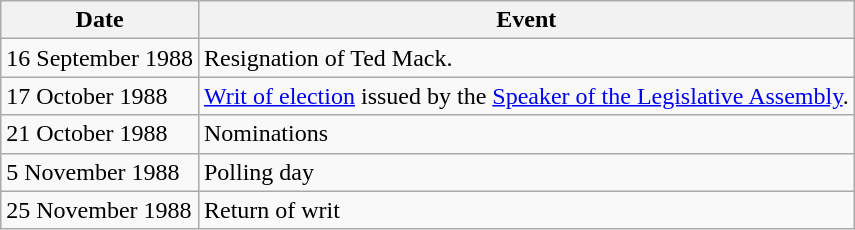<table class="wikitable">
<tr>
<th>Date</th>
<th>Event</th>
</tr>
<tr>
<td>16 September 1988</td>
<td>Resignation of Ted Mack.</td>
</tr>
<tr>
<td>17 October 1988</td>
<td><a href='#'>Writ of election</a> issued by the <a href='#'>Speaker of the Legislative Assembly</a>.</td>
</tr>
<tr>
<td>21 October 1988</td>
<td>Nominations</td>
</tr>
<tr>
<td>5 November 1988</td>
<td>Polling day</td>
</tr>
<tr>
<td>25 November 1988</td>
<td>Return of writ</td>
</tr>
</table>
